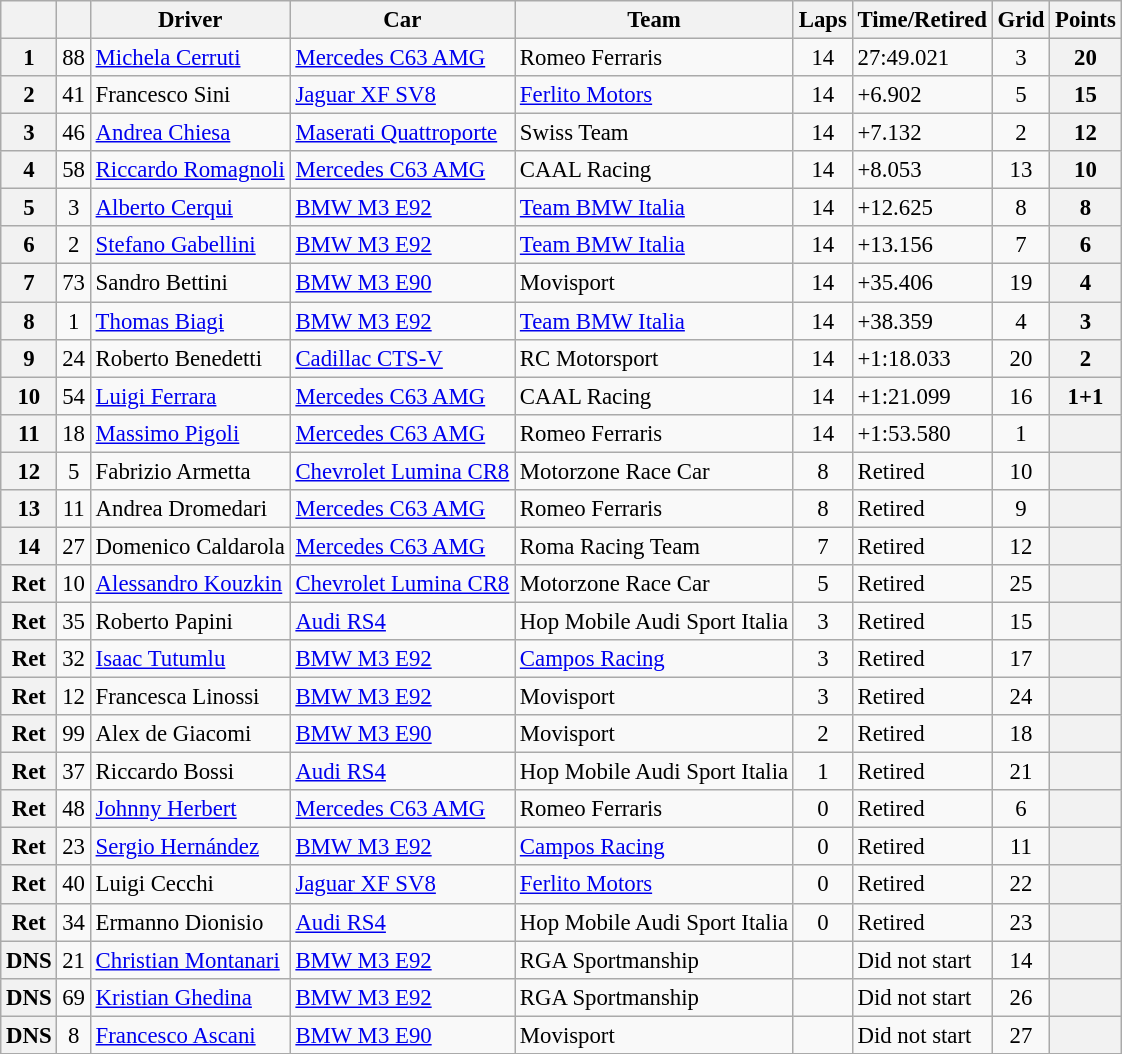<table class="wikitable sortable" style="font-size:95%">
<tr>
<th></th>
<th></th>
<th>Driver</th>
<th>Car</th>
<th>Team</th>
<th>Laps</th>
<th>Time/Retired</th>
<th>Grid</th>
<th>Points</th>
</tr>
<tr>
<th>1</th>
<td align=center>88</td>
<td> <a href='#'>Michela Cerruti</a></td>
<td><a href='#'>Mercedes C63 AMG</a></td>
<td> Romeo Ferraris</td>
<td align=center>14</td>
<td>27:49.021</td>
<td align=center>3</td>
<th>20</th>
</tr>
<tr>
<th>2</th>
<td align=center>41</td>
<td> Francesco Sini</td>
<td><a href='#'>Jaguar XF SV8</a></td>
<td> <a href='#'>Ferlito Motors</a></td>
<td align=center>14</td>
<td>+6.902</td>
<td align=center>5</td>
<th>15</th>
</tr>
<tr>
<th>3</th>
<td align=center>46</td>
<td> <a href='#'>Andrea Chiesa</a></td>
<td><a href='#'>Maserati Quattroporte</a></td>
<td> Swiss Team</td>
<td align=center>14</td>
<td>+7.132</td>
<td align=center>2</td>
<th>12</th>
</tr>
<tr>
<th>4</th>
<td align=center>58</td>
<td> <a href='#'>Riccardo Romagnoli</a></td>
<td><a href='#'>Mercedes C63 AMG</a></td>
<td> CAAL Racing</td>
<td align=center>14</td>
<td>+8.053</td>
<td align=center>13</td>
<th>10</th>
</tr>
<tr>
<th>5</th>
<td align=center>3</td>
<td> <a href='#'>Alberto Cerqui</a></td>
<td><a href='#'>BMW M3 E92</a></td>
<td> <a href='#'>Team BMW Italia</a></td>
<td align=center>14</td>
<td>+12.625</td>
<td align=center>8</td>
<th>8</th>
</tr>
<tr>
<th>6</th>
<td align=center>2</td>
<td> <a href='#'>Stefano Gabellini</a></td>
<td><a href='#'>BMW M3 E92</a></td>
<td> <a href='#'>Team BMW Italia</a></td>
<td align=center>14</td>
<td>+13.156</td>
<td align=center>7</td>
<th>6</th>
</tr>
<tr>
<th>7</th>
<td align=center>73</td>
<td> Sandro Bettini</td>
<td><a href='#'>BMW M3 E90</a></td>
<td> Movisport</td>
<td align=center>14</td>
<td>+35.406</td>
<td align=center>19</td>
<th>4</th>
</tr>
<tr>
<th>8</th>
<td align=center>1</td>
<td> <a href='#'>Thomas Biagi</a></td>
<td><a href='#'>BMW M3 E92</a></td>
<td> <a href='#'>Team BMW Italia</a></td>
<td align=center>14</td>
<td>+38.359</td>
<td align=center>4</td>
<th>3</th>
</tr>
<tr>
<th>9</th>
<td align=center>24</td>
<td> Roberto Benedetti</td>
<td><a href='#'>Cadillac CTS-V</a></td>
<td> RC Motorsport</td>
<td align=center>14</td>
<td>+1:18.033</td>
<td align=center>20</td>
<th>2</th>
</tr>
<tr>
<th>10</th>
<td align=center>54</td>
<td> <a href='#'>Luigi Ferrara</a></td>
<td><a href='#'>Mercedes C63 AMG</a></td>
<td> CAAL Racing</td>
<td align=center>14</td>
<td>+1:21.099</td>
<td align=center>16</td>
<th>1+1</th>
</tr>
<tr>
<th>11</th>
<td align=center>18</td>
<td> <a href='#'>Massimo Pigoli</a></td>
<td><a href='#'>Mercedes C63 AMG</a></td>
<td> Romeo Ferraris</td>
<td align=center>14</td>
<td>+1:53.580</td>
<td align=center>1</td>
<th></th>
</tr>
<tr>
<th>12</th>
<td align=center>5</td>
<td> Fabrizio Armetta</td>
<td><a href='#'>Chevrolet Lumina CR8</a></td>
<td> Motorzone Race Car</td>
<td align=center>8</td>
<td>Retired</td>
<td align=center>10</td>
<th></th>
</tr>
<tr>
<th>13</th>
<td align=center>11</td>
<td> Andrea Dromedari</td>
<td><a href='#'>Mercedes C63 AMG</a></td>
<td> Romeo Ferraris</td>
<td align=center>8</td>
<td>Retired</td>
<td align=center>9</td>
<th></th>
</tr>
<tr>
<th>14</th>
<td align=center>27</td>
<td> Domenico Caldarola</td>
<td><a href='#'>Mercedes C63 AMG</a></td>
<td> Roma Racing Team</td>
<td align=center>7</td>
<td>Retired</td>
<td align=center>12</td>
<th></th>
</tr>
<tr>
<th>Ret</th>
<td align=center>10</td>
<td> <a href='#'>Alessandro Kouzkin</a></td>
<td><a href='#'>Chevrolet Lumina CR8</a></td>
<td> Motorzone Race Car</td>
<td align=center>5</td>
<td>Retired</td>
<td align=center>25</td>
<th></th>
</tr>
<tr>
<th>Ret</th>
<td align=center>35</td>
<td> Roberto Papini</td>
<td><a href='#'>Audi RS4</a></td>
<td> Hop Mobile Audi Sport Italia</td>
<td align=center>3</td>
<td>Retired</td>
<td align=center>15</td>
<th></th>
</tr>
<tr>
<th>Ret</th>
<td align=center>32</td>
<td> <a href='#'>Isaac Tutumlu</a></td>
<td><a href='#'>BMW M3 E92</a></td>
<td> <a href='#'>Campos Racing</a></td>
<td align=center>3</td>
<td>Retired</td>
<td align=center>17</td>
<th></th>
</tr>
<tr>
<th>Ret</th>
<td align=center>12</td>
<td> Francesca Linossi</td>
<td><a href='#'>BMW M3 E92</a></td>
<td> Movisport</td>
<td align=center>3</td>
<td>Retired</td>
<td align=center>24</td>
<th></th>
</tr>
<tr>
<th>Ret</th>
<td align=center>99</td>
<td> Alex de Giacomi</td>
<td><a href='#'>BMW M3 E90</a></td>
<td> Movisport</td>
<td align=center>2</td>
<td>Retired</td>
<td align=center>18</td>
<th></th>
</tr>
<tr>
<th>Ret</th>
<td align=center>37</td>
<td> Riccardo Bossi</td>
<td><a href='#'>Audi RS4</a></td>
<td> Hop Mobile Audi Sport Italia</td>
<td align=center>1</td>
<td>Retired</td>
<td align=center>21</td>
<th></th>
</tr>
<tr>
<th>Ret</th>
<td align=center>48</td>
<td> <a href='#'>Johnny Herbert</a></td>
<td><a href='#'>Mercedes C63 AMG</a></td>
<td> Romeo Ferraris</td>
<td align=center>0</td>
<td>Retired</td>
<td align=center>6</td>
<th></th>
</tr>
<tr>
<th>Ret</th>
<td align=center>23</td>
<td> <a href='#'>Sergio Hernández</a></td>
<td><a href='#'>BMW M3 E92</a></td>
<td> <a href='#'>Campos Racing</a></td>
<td align=center>0</td>
<td>Retired</td>
<td align=center>11</td>
<th></th>
</tr>
<tr>
<th>Ret</th>
<td align=center>40</td>
<td> Luigi Cecchi</td>
<td><a href='#'>Jaguar XF SV8</a></td>
<td> <a href='#'>Ferlito Motors</a></td>
<td align=center>0</td>
<td>Retired</td>
<td align=center>22</td>
<th></th>
</tr>
<tr>
<th>Ret</th>
<td align=center>34</td>
<td> Ermanno Dionisio</td>
<td><a href='#'>Audi RS4</a></td>
<td> Hop Mobile Audi Sport Italia</td>
<td align=center>0</td>
<td>Retired</td>
<td align=center>23</td>
<th></th>
</tr>
<tr>
<th>DNS</th>
<td align=center>21</td>
<td> <a href='#'>Christian Montanari</a></td>
<td><a href='#'>BMW M3 E92</a></td>
<td> RGA Sportmanship</td>
<td align=center></td>
<td>Did not start</td>
<td align=center>14</td>
<th></th>
</tr>
<tr>
<th>DNS</th>
<td align=center>69</td>
<td> <a href='#'>Kristian Ghedina</a></td>
<td><a href='#'>BMW M3 E92</a></td>
<td> RGA Sportmanship</td>
<td align=center></td>
<td>Did not start</td>
<td align=center>26</td>
<th></th>
</tr>
<tr>
<th>DNS</th>
<td align=center>8</td>
<td> <a href='#'>Francesco Ascani</a></td>
<td><a href='#'>BMW M3 E90</a></td>
<td> Movisport</td>
<td align=center></td>
<td>Did not start</td>
<td align=center>27</td>
<th></th>
</tr>
<tr>
</tr>
</table>
